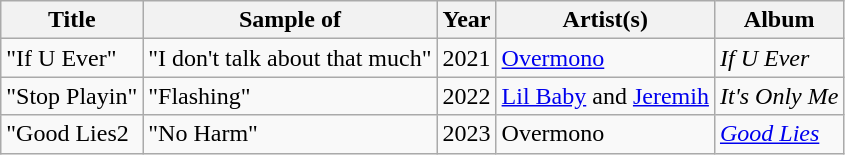<table class="wikitable">
<tr>
<th>Title</th>
<th>Sample of</th>
<th>Year</th>
<th>Artist(s)</th>
<th>Album</th>
</tr>
<tr>
<td>"If U Ever"</td>
<td>"I don't talk about that much"</td>
<td>2021</td>
<td><a href='#'>Overmono</a></td>
<td><em>If U Ever</em></td>
</tr>
<tr>
<td>"Stop Playin"</td>
<td>"Flashing"</td>
<td>2022</td>
<td><a href='#'>Lil Baby</a> and <a href='#'>Jeremih</a></td>
<td><em>It's Only Me</em></td>
</tr>
<tr>
<td>"Good Lies2</td>
<td>"No Harm"</td>
<td>2023</td>
<td>Overmono</td>
<td><em><a href='#'>Good Lies</a></em></td>
</tr>
</table>
